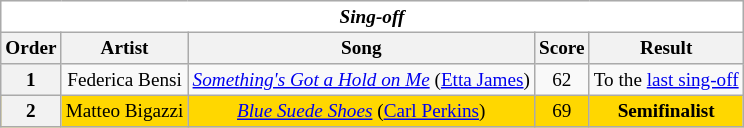<table class="wikitable" style="text-align:center; font-size:80%">
<tr>
<th style="background:#FFFFFF; text-align:center" colspan="9" colspan="5"><em>Sing-off</em></th>
</tr>
<tr>
<th>Order</th>
<th>Artist</th>
<th>Song</th>
<th>Score</th>
<th>Result</th>
</tr>
<tr>
<th scope=col>1</th>
<td>Federica Bensi</td>
<td><em><a href='#'>Something's Got a Hold on Me</a></em> (<a href='#'>Etta James</a>)</td>
<td>62</td>
<td>To the <a href='#'>last sing-off</a></td>
</tr>
<tr bgcolor=gold>
<th scope=col>2</th>
<td>Matteo Bigazzi</td>
<td><em><a href='#'>Blue Suede Shoes</a></em> (<a href='#'>Carl Perkins</a>)</td>
<td>69</td>
<td><strong>Semifinalist</strong></td>
</tr>
</table>
